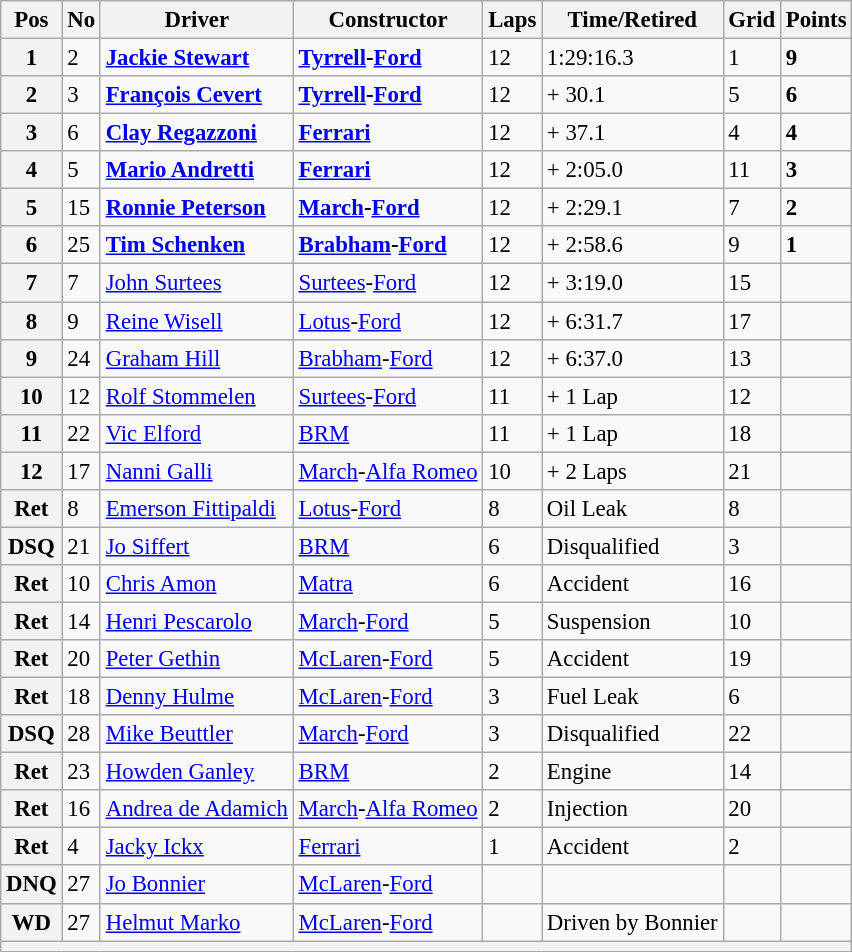<table class="wikitable" style="font-size: 95%;">
<tr>
<th>Pos</th>
<th>No</th>
<th>Driver</th>
<th>Constructor</th>
<th>Laps</th>
<th>Time/Retired</th>
<th>Grid</th>
<th>Points</th>
</tr>
<tr>
<th>1</th>
<td>2</td>
<td> <strong><a href='#'>Jackie Stewart</a></strong></td>
<td><strong><a href='#'>Tyrrell</a>-<a href='#'>Ford</a></strong></td>
<td>12</td>
<td>1:29:16.3</td>
<td>1</td>
<td><strong>9</strong></td>
</tr>
<tr>
<th>2</th>
<td>3</td>
<td> <strong><a href='#'>François Cevert</a></strong></td>
<td><strong><a href='#'>Tyrrell</a>-<a href='#'>Ford</a></strong></td>
<td>12</td>
<td>+ 30.1</td>
<td>5</td>
<td><strong>6</strong></td>
</tr>
<tr>
<th>3</th>
<td>6</td>
<td> <strong><a href='#'>Clay Regazzoni</a></strong></td>
<td><strong><a href='#'>Ferrari</a></strong></td>
<td>12</td>
<td>+ 37.1</td>
<td>4</td>
<td><strong>4</strong></td>
</tr>
<tr>
<th>4</th>
<td>5</td>
<td> <strong><a href='#'>Mario Andretti</a></strong></td>
<td><strong><a href='#'>Ferrari</a></strong></td>
<td>12</td>
<td>+ 2:05.0</td>
<td>11</td>
<td><strong>3</strong></td>
</tr>
<tr>
<th>5</th>
<td>15</td>
<td> <strong><a href='#'>Ronnie Peterson</a></strong></td>
<td><strong><a href='#'>March</a>-<a href='#'>Ford</a></strong></td>
<td>12</td>
<td>+ 2:29.1</td>
<td>7</td>
<td><strong>2</strong></td>
</tr>
<tr>
<th>6</th>
<td>25</td>
<td> <strong><a href='#'>Tim Schenken</a></strong></td>
<td><strong><a href='#'>Brabham</a>-<a href='#'>Ford</a></strong></td>
<td>12</td>
<td>+ 2:58.6</td>
<td>9</td>
<td><strong>1</strong></td>
</tr>
<tr>
<th>7</th>
<td>7</td>
<td> <a href='#'>John Surtees</a></td>
<td><a href='#'>Surtees</a>-<a href='#'>Ford</a></td>
<td>12</td>
<td>+ 3:19.0</td>
<td>15</td>
<td> </td>
</tr>
<tr>
<th>8</th>
<td>9</td>
<td> <a href='#'>Reine Wisell</a></td>
<td><a href='#'>Lotus</a>-<a href='#'>Ford</a></td>
<td>12</td>
<td>+ 6:31.7</td>
<td>17</td>
<td> </td>
</tr>
<tr>
<th>9</th>
<td>24</td>
<td> <a href='#'>Graham Hill</a></td>
<td><a href='#'>Brabham</a>-<a href='#'>Ford</a></td>
<td>12</td>
<td>+ 6:37.0</td>
<td>13</td>
<td> </td>
</tr>
<tr>
<th>10</th>
<td>12</td>
<td> <a href='#'>Rolf Stommelen</a></td>
<td><a href='#'>Surtees</a>-<a href='#'>Ford</a></td>
<td>11</td>
<td>+ 1 Lap</td>
<td>12</td>
<td> </td>
</tr>
<tr>
<th>11</th>
<td>22</td>
<td> <a href='#'>Vic Elford</a></td>
<td><a href='#'>BRM</a></td>
<td>11</td>
<td>+ 1 Lap</td>
<td>18</td>
<td> </td>
</tr>
<tr>
<th>12</th>
<td>17</td>
<td> <a href='#'>Nanni Galli</a></td>
<td><a href='#'>March</a>-<a href='#'>Alfa Romeo</a></td>
<td>10</td>
<td>+ 2 Laps</td>
<td>21</td>
<td> </td>
</tr>
<tr>
<th>Ret</th>
<td>8</td>
<td> <a href='#'>Emerson Fittipaldi</a></td>
<td><a href='#'>Lotus</a>-<a href='#'>Ford</a></td>
<td>8</td>
<td>Oil Leak</td>
<td>8</td>
<td> </td>
</tr>
<tr>
<th>DSQ</th>
<td>21</td>
<td> <a href='#'>Jo Siffert</a></td>
<td><a href='#'>BRM</a></td>
<td>6</td>
<td>Disqualified</td>
<td>3</td>
<td> </td>
</tr>
<tr>
<th>Ret</th>
<td>10</td>
<td> <a href='#'>Chris Amon</a></td>
<td><a href='#'>Matra</a></td>
<td>6</td>
<td>Accident</td>
<td>16</td>
<td> </td>
</tr>
<tr>
<th>Ret</th>
<td>14</td>
<td> <a href='#'>Henri Pescarolo</a></td>
<td><a href='#'>March</a>-<a href='#'>Ford</a></td>
<td>5</td>
<td>Suspension</td>
<td>10</td>
<td> </td>
</tr>
<tr>
<th>Ret</th>
<td>20</td>
<td> <a href='#'>Peter Gethin</a></td>
<td><a href='#'>McLaren</a>-<a href='#'>Ford</a></td>
<td>5</td>
<td>Accident</td>
<td>19</td>
<td> </td>
</tr>
<tr>
<th>Ret</th>
<td>18</td>
<td> <a href='#'>Denny Hulme</a></td>
<td><a href='#'>McLaren</a>-<a href='#'>Ford</a></td>
<td>3</td>
<td>Fuel Leak</td>
<td>6</td>
<td> </td>
</tr>
<tr>
<th>DSQ</th>
<td>28</td>
<td> <a href='#'>Mike Beuttler</a></td>
<td><a href='#'>March</a>-<a href='#'>Ford</a></td>
<td>3</td>
<td>Disqualified</td>
<td>22</td>
<td> </td>
</tr>
<tr>
<th>Ret</th>
<td>23</td>
<td> <a href='#'>Howden Ganley</a></td>
<td><a href='#'>BRM</a></td>
<td>2</td>
<td>Engine</td>
<td>14</td>
<td> </td>
</tr>
<tr>
<th>Ret</th>
<td>16</td>
<td> <a href='#'>Andrea de Adamich</a></td>
<td><a href='#'>March</a>-<a href='#'>Alfa Romeo</a></td>
<td>2</td>
<td>Injection</td>
<td>20</td>
<td> </td>
</tr>
<tr>
<th>Ret</th>
<td>4</td>
<td> <a href='#'>Jacky Ickx</a></td>
<td><a href='#'>Ferrari</a></td>
<td>1</td>
<td>Accident</td>
<td>2</td>
<td> </td>
</tr>
<tr>
<th>DNQ</th>
<td>27</td>
<td> <a href='#'>Jo Bonnier</a></td>
<td><a href='#'>McLaren</a>-<a href='#'>Ford</a></td>
<td> </td>
<td> </td>
<td> </td>
<td> </td>
</tr>
<tr>
<th>WD</th>
<td>27</td>
<td> <a href='#'>Helmut Marko</a></td>
<td><a href='#'>McLaren</a>-<a href='#'>Ford</a></td>
<td> </td>
<td>Driven by Bonnier</td>
<td> </td>
<td> </td>
</tr>
<tr>
<th colspan="8"></th>
</tr>
</table>
